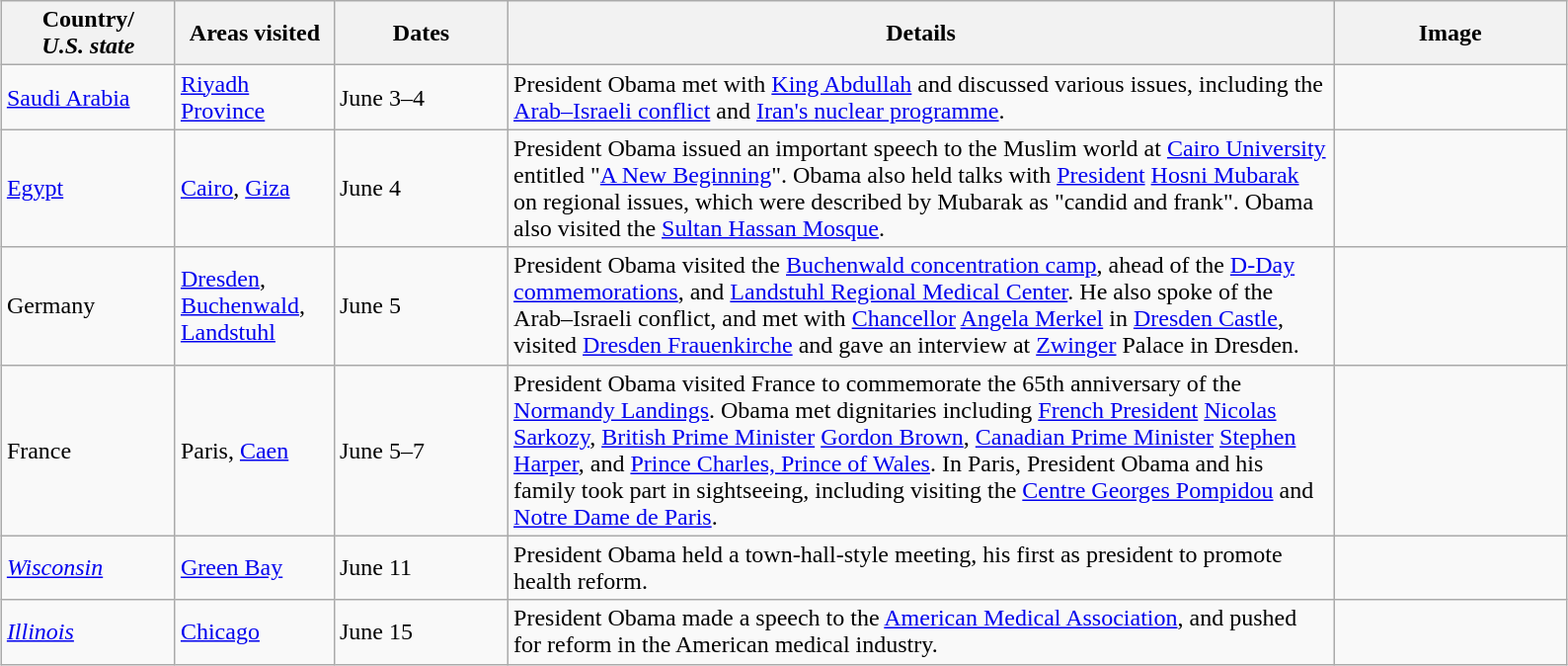<table class="wikitable" style="margin: 1em auto 1em auto">
<tr>
<th width=110>Country/<br><em>U.S. state</em></th>
<th width=100>Areas visited</th>
<th width=110>Dates</th>
<th width=550>Details</th>
<th width=150>Image</th>
</tr>
<tr>
<td> <a href='#'>Saudi Arabia</a></td>
<td><a href='#'>Riyadh Province</a></td>
<td>June 3–4</td>
<td>President Obama met with <a href='#'>King Abdullah</a> and discussed various issues, including the <a href='#'>Arab–Israeli conflict</a> and <a href='#'>Iran's nuclear programme</a>.</td>
<td></td>
</tr>
<tr>
<td> <a href='#'>Egypt</a></td>
<td><a href='#'>Cairo</a>, <a href='#'>Giza</a></td>
<td>June 4</td>
<td>President Obama issued an important speech to the Muslim world at <a href='#'>Cairo University</a> entitled "<a href='#'>A New Beginning</a>". Obama also held talks with <a href='#'>President</a> <a href='#'>Hosni Mubarak</a> on regional issues, which were described by Mubarak as "candid and frank". Obama also visited the <a href='#'>Sultan Hassan Mosque</a>.</td>
<td></td>
</tr>
<tr>
<td> Germany</td>
<td><a href='#'>Dresden</a>, <a href='#'>Buchenwald</a>, <a href='#'>Landstuhl</a></td>
<td>June 5</td>
<td>President Obama visited the <a href='#'>Buchenwald concentration camp</a>, ahead of the <a href='#'>D-Day commemorations</a>, and <a href='#'>Landstuhl Regional Medical Center</a>. He also spoke of the Arab–Israeli conflict, and met with <a href='#'>Chancellor</a> <a href='#'>Angela Merkel</a> in <a href='#'>Dresden Castle</a>, visited <a href='#'>Dresden Frauenkirche</a> and gave an interview at <a href='#'>Zwinger</a> Palace in Dresden.</td>
<td></td>
</tr>
<tr>
<td> France</td>
<td>Paris, <a href='#'>Caen</a></td>
<td>June 5–7</td>
<td>President Obama visited France to commemorate the 65th anniversary of the <a href='#'>Normandy Landings</a>. Obama met dignitaries including <a href='#'>French President</a> <a href='#'>Nicolas Sarkozy</a>, <a href='#'>British Prime Minister</a> <a href='#'>Gordon Brown</a>, <a href='#'>Canadian Prime Minister</a> <a href='#'>Stephen Harper</a>, and <a href='#'>Prince Charles, Prince of Wales</a>. In Paris, President Obama and his family took part in sightseeing, including visiting the <a href='#'>Centre Georges Pompidou</a> and <a href='#'>Notre Dame de Paris</a>.</td>
<td></td>
</tr>
<tr>
<td> <em><a href='#'>Wisconsin</a></em></td>
<td><a href='#'>Green Bay</a></td>
<td>June 11</td>
<td>President Obama held a town-hall-style meeting, his first as president to promote health reform.</td>
<td></td>
</tr>
<tr>
<td> <em><a href='#'>Illinois</a></em></td>
<td><a href='#'>Chicago</a></td>
<td>June 15</td>
<td>President Obama made a speech to the <a href='#'>American Medical Association</a>, and pushed for reform in the American medical industry.</td>
<td></td>
</tr>
</table>
